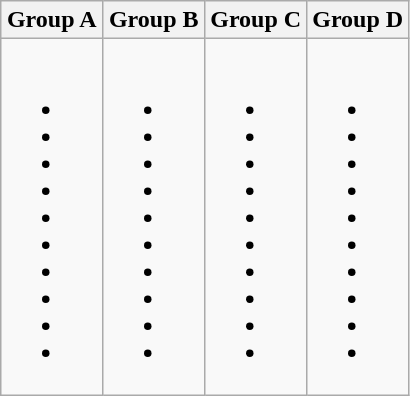<table class="wikitable" align=center>
<tr>
<th width=25%>Group A</th>
<th width=25%>Group B</th>
<th width=25%>Group C</th>
<th width=25%>Group D</th>
</tr>
<tr>
<td><br><ul><li></li><li></li><li></li><li></li><li></li><li></li><li></li><li></li><li></li><li></li></ul></td>
<td><br><ul><li></li><li></li><li></li><li></li><li></li><li></li><li></li><li></li><li></li><li></li></ul></td>
<td><br><ul><li></li><li></li><li></li><li> </li><li></li><li></li><li></li><li></li><li></li><li></li></ul></td>
<td><br><ul><li></li><li></li><li></li><li></li><li></li><li></li><li></li><li></li><li></li><li></li></ul></td>
</tr>
</table>
